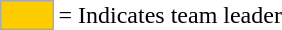<table>
<tr>
<td style="background:#fc0; border:1px solid #aaa; width:2em;"></td>
<td>= Indicates team leader</td>
</tr>
</table>
